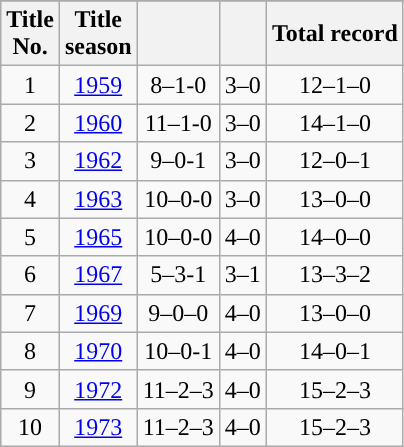<table class="wikitable" style="text-align: center;">
<tr>
</tr>
<tr>
<th width=px>Title<br>No.</th>
<th width=px>Title<br> season</th>
<th width=px></th>
<th width=px></th>
<th width=px>Total record</th>
</tr>
<tr>
<td>1</td>
<td><a href='#'>1959</a></td>
<td>8–1-0</td>
<td>3–0</td>
<td>12–1–0</td>
</tr>
<tr>
<td>2</td>
<td><a href='#'>1960</a></td>
<td>11–1-0</td>
<td>3–0</td>
<td>14–1–0</td>
</tr>
<tr>
<td>3</td>
<td><a href='#'>1962</a></td>
<td>9–0-1</td>
<td>3–0</td>
<td>12–0–1</td>
</tr>
<tr>
<td>4</td>
<td><a href='#'>1963</a></td>
<td>10–0-0</td>
<td>3–0</td>
<td>13–0–0</td>
</tr>
<tr>
<td>5</td>
<td><a href='#'>1965</a></td>
<td>10–0-0</td>
<td>4–0</td>
<td>14–0–0</td>
</tr>
<tr>
<td>6</td>
<td><a href='#'>1967</a></td>
<td>5–3-1</td>
<td>3–1</td>
<td>13–3–2</td>
</tr>
<tr>
<td>7</td>
<td><a href='#'>1969</a></td>
<td>9–0–0</td>
<td>4–0</td>
<td>13–0–0</td>
</tr>
<tr>
<td>8</td>
<td><a href='#'>1970</a></td>
<td>10–0-1</td>
<td>4–0</td>
<td>14–0–1</td>
</tr>
<tr>
<td>9</td>
<td><a href='#'>1972</a></td>
<td>11–2–3</td>
<td>4–0</td>
<td>15–2–3</td>
</tr>
<tr>
<td>10</td>
<td><a href='#'>1973</a></td>
<td>11–2–3</td>
<td>4–0</td>
<td>15–2–3</td>
</tr>
</table>
